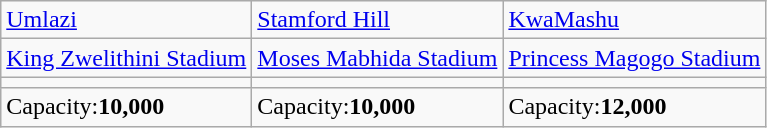<table class="wikitable">
<tr>
<td><a href='#'>Umlazi</a></td>
<td><a href='#'>Stamford Hill</a></td>
<td><a href='#'>KwaMashu</a></td>
</tr>
<tr>
<td><a href='#'>King Zwelithini Stadium</a></td>
<td><a href='#'>Moses Mabhida Stadium</a></td>
<td><a href='#'>Princess Magogo Stadium</a></td>
</tr>
<tr>
<td></td>
<td></td>
<td></td>
</tr>
<tr>
<td>Capacity:<strong>10,000</strong></td>
<td>Capacity:<strong>10,000</strong></td>
<td>Capacity:<strong>12,000</strong></td>
</tr>
</table>
